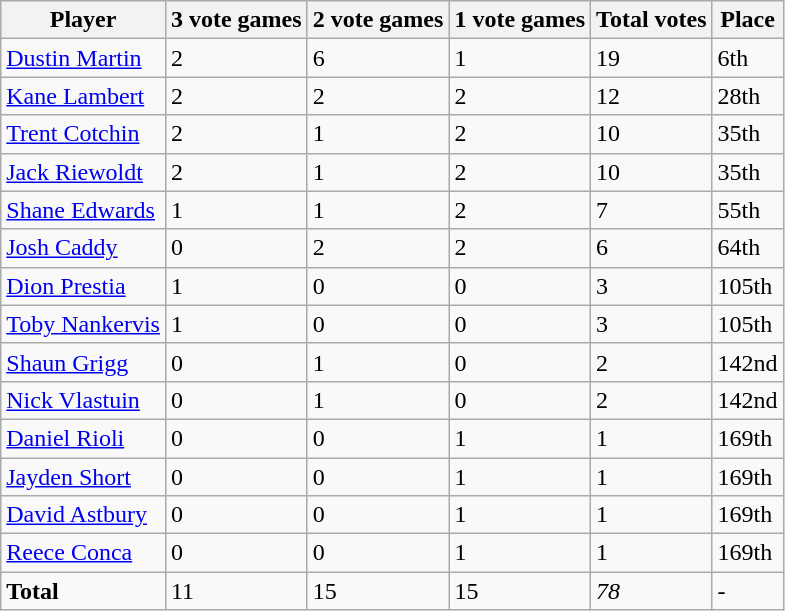<table class="wikitable">
<tr>
<th>Player</th>
<th>3 vote games</th>
<th>2 vote games</th>
<th>1 vote games</th>
<th>Total votes</th>
<th>Place</th>
</tr>
<tr>
<td><a href='#'>Dustin Martin</a></td>
<td>2</td>
<td>6</td>
<td>1</td>
<td>19</td>
<td>6th</td>
</tr>
<tr>
<td><a href='#'>Kane Lambert</a></td>
<td>2</td>
<td>2</td>
<td>2</td>
<td>12</td>
<td>28th</td>
</tr>
<tr>
<td><a href='#'>Trent Cotchin</a></td>
<td>2</td>
<td>1</td>
<td>2</td>
<td>10</td>
<td>35th</td>
</tr>
<tr>
<td><a href='#'>Jack Riewoldt</a></td>
<td>2</td>
<td>1</td>
<td>2</td>
<td>10</td>
<td>35th</td>
</tr>
<tr>
<td><a href='#'>Shane Edwards</a></td>
<td>1</td>
<td>1</td>
<td>2</td>
<td>7</td>
<td>55th</td>
</tr>
<tr>
<td><a href='#'>Josh Caddy</a></td>
<td>0</td>
<td>2</td>
<td>2</td>
<td>6</td>
<td>64th</td>
</tr>
<tr>
<td><a href='#'>Dion Prestia</a></td>
<td>1</td>
<td>0</td>
<td>0</td>
<td>3</td>
<td>105th</td>
</tr>
<tr>
<td><a href='#'>Toby Nankervis</a></td>
<td>1</td>
<td>0</td>
<td>0</td>
<td>3</td>
<td>105th</td>
</tr>
<tr>
<td><a href='#'>Shaun Grigg</a></td>
<td>0</td>
<td>1</td>
<td>0</td>
<td>2</td>
<td>142nd</td>
</tr>
<tr>
<td><a href='#'>Nick Vlastuin</a></td>
<td>0</td>
<td>1</td>
<td>0</td>
<td>2</td>
<td>142nd</td>
</tr>
<tr>
<td><a href='#'>Daniel Rioli</a></td>
<td>0</td>
<td>0</td>
<td>1</td>
<td>1</td>
<td>169th</td>
</tr>
<tr>
<td><a href='#'>Jayden Short</a></td>
<td>0</td>
<td>0</td>
<td>1</td>
<td>1</td>
<td>169th</td>
</tr>
<tr>
<td><a href='#'>David Astbury</a></td>
<td>0</td>
<td>0</td>
<td>1</td>
<td>1</td>
<td>169th</td>
</tr>
<tr>
<td><a href='#'>Reece Conca</a></td>
<td>0</td>
<td>0</td>
<td>1</td>
<td>1</td>
<td>169th</td>
</tr>
<tr>
<td><strong>Total</strong></td>
<td>11</td>
<td>15</td>
<td>15</td>
<td><em>78</em></td>
<td>-</td>
</tr>
</table>
